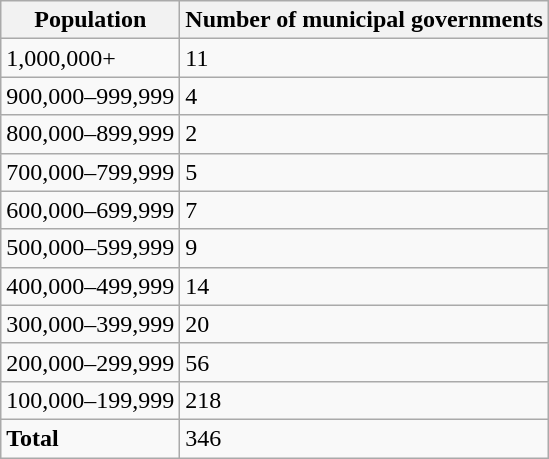<table class="wikitable">
<tr>
<th>Population</th>
<th>Number of municipal governments</th>
</tr>
<tr>
<td>1,000,000+</td>
<td>11</td>
</tr>
<tr>
<td>900,000–999,999</td>
<td>4</td>
</tr>
<tr>
<td>800,000–899,999</td>
<td>2</td>
</tr>
<tr>
<td>700,000–799,999</td>
<td>5</td>
</tr>
<tr>
<td>600,000–699,999</td>
<td>7</td>
</tr>
<tr>
<td>500,000–599,999</td>
<td>9</td>
</tr>
<tr>
<td>400,000–499,999</td>
<td>14</td>
</tr>
<tr>
<td>300,000–399,999</td>
<td>20</td>
</tr>
<tr>
<td>200,000–299,999</td>
<td>56</td>
</tr>
<tr>
<td>100,000–199,999</td>
<td>218</td>
</tr>
<tr>
<td><strong>Total</strong></td>
<td>346</td>
</tr>
</table>
